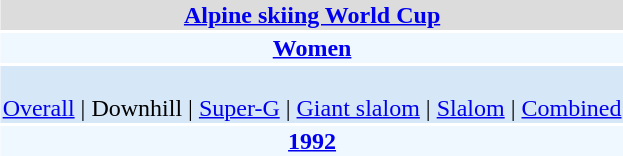<table align="right" class="toccolours" style="margin: 0 0 1em 1em;">
<tr>
<td colspan="2" align=center bgcolor=Gainsboro><strong><a href='#'>Alpine skiing World Cup</a></strong></td>
</tr>
<tr>
<td colspan="2" align=center bgcolor=AliceBlue><strong><a href='#'>Women</a></strong></td>
</tr>
<tr>
<td colspan="2" align=center bgcolor=D6E8F8><br><a href='#'>Overall</a> | 
Downhill | 
<a href='#'>Super-G</a> | 
<a href='#'>Giant slalom</a> | 
<a href='#'>Slalom</a> | 
<a href='#'>Combined</a></td>
</tr>
<tr>
<td colspan="2" align=center bgcolor=AliceBlue><strong><a href='#'>1992</a></strong></td>
</tr>
</table>
